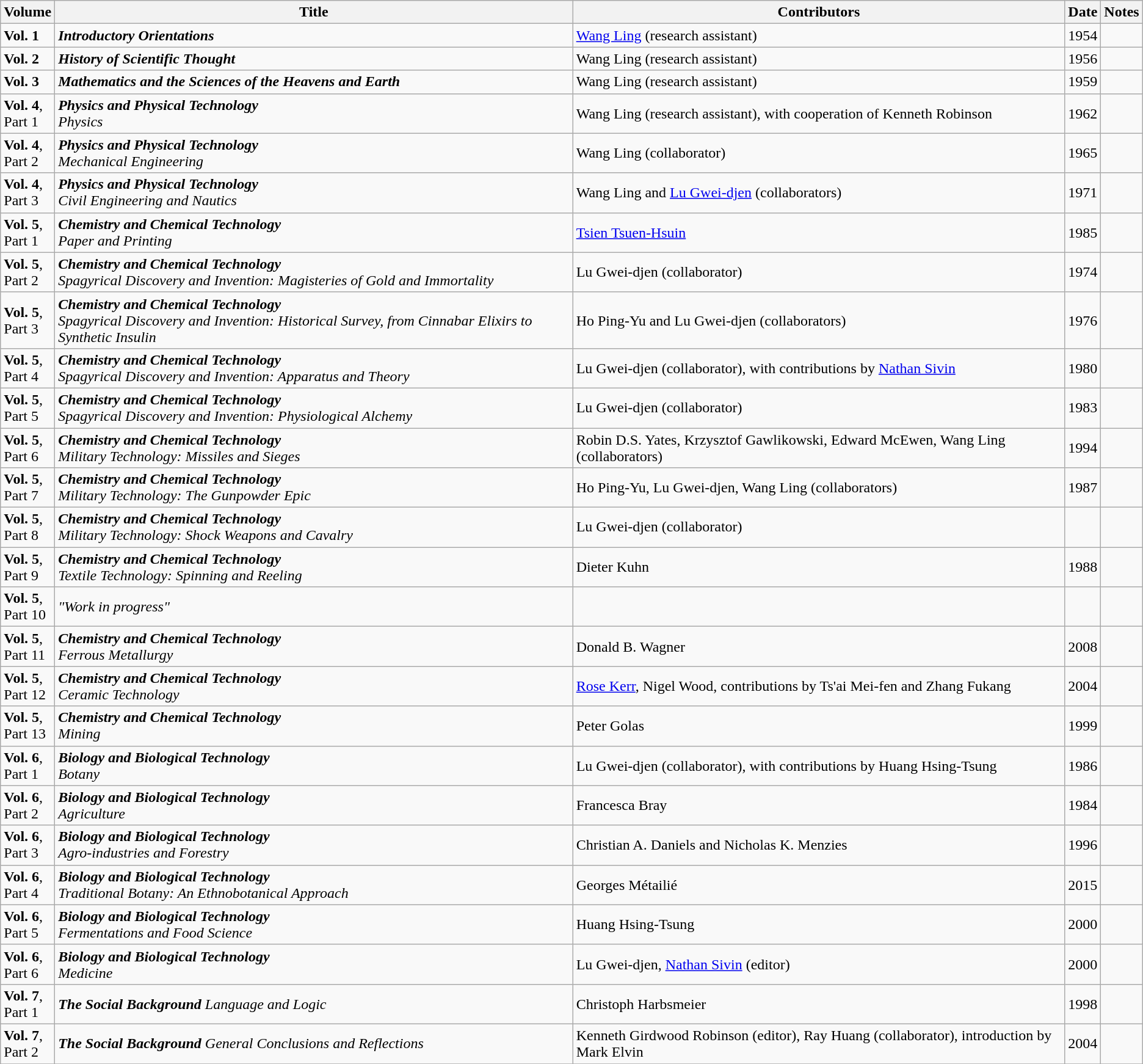<table class="wikitable sortable">
<tr>
<th>Volume</th>
<th>Title</th>
<th>Contributors</th>
<th>Date</th>
<th>Notes</th>
</tr>
<tr>
<td><strong>Vol. 1</strong></td>
<td><strong><em>Introductory Orientations</em></strong></td>
<td><a href='#'>Wang Ling</a> (research assistant)</td>
<td>1954</td>
<td></td>
</tr>
<tr>
<td><strong>Vol. 2</strong></td>
<td><strong><em>History of Scientific Thought</em></strong></td>
<td>Wang Ling (research assistant)</td>
<td>1956</td>
<td></td>
</tr>
<tr>
<td><strong>Vol. 3</strong></td>
<td><strong><em>Mathematics and the Sciences of the Heavens and Earth</em></strong></td>
<td>Wang Ling (research assistant)</td>
<td>1959</td>
<td></td>
</tr>
<tr>
<td><strong>Vol. 4</strong>,<br>Part 1</td>
<td><strong><em>Physics and Physical Technology</em></strong> <br> <em>Physics</em></td>
<td>Wang Ling (research assistant), with cooperation of Kenneth Robinson</td>
<td>1962</td>
<td></td>
</tr>
<tr>
<td><strong>Vol. 4</strong>,<br>Part 2</td>
<td><strong><em>Physics and Physical Technology</em></strong> <br><em>Mechanical Engineering</em></td>
<td>Wang Ling (collaborator)</td>
<td>1965</td>
<td> </td>
</tr>
<tr>
<td><strong>Vol. 4</strong>,<br>Part 3</td>
<td><strong><em>Physics and Physical Technology</em></strong> <br><em>Civil Engineering and Nautics</em></td>
<td>Wang Ling and <a href='#'>Lu Gwei-djen</a> (collaborators)</td>
<td>1971</td>
<td> </td>
</tr>
<tr>
<td><strong>Vol. 5</strong>,<br>Part 1</td>
<td><strong><em>Chemistry and Chemical Technology</em></strong> <br> <em>Paper and Printing</em></td>
<td><a href='#'>Tsien Tsuen-Hsuin</a></td>
<td>1985</td>
<td> </td>
</tr>
<tr>
<td><strong>Vol. 5</strong>,<br>Part 2</td>
<td><strong><em>Chemistry and Chemical Technology</em></strong> <br><em>Spagyrical Discovery and Invention: Magisteries of Gold and Immortality</em></td>
<td>Lu Gwei-djen (collaborator)</td>
<td>1974</td>
<td> </td>
</tr>
<tr>
<td><strong>Vol. 5</strong>,<br>Part 3</td>
<td><strong><em>Chemistry and Chemical Technology</em></strong> <br><em>Spagyrical Discovery and Invention: Historical Survey, from Cinnabar Elixirs to Synthetic Insulin</em></td>
<td>Ho Ping-Yu and Lu Gwei-djen (collaborators)</td>
<td>1976</td>
<td> </td>
</tr>
<tr>
<td><strong>Vol. 5</strong>,<br>Part 4</td>
<td><strong><em>Chemistry and Chemical Technology</em></strong> <br><em>Spagyrical Discovery and Invention: Apparatus and Theory</em></td>
<td>Lu Gwei-djen (collaborator), with contributions by <a href='#'>Nathan Sivin</a></td>
<td>1980</td>
<td> </td>
</tr>
<tr>
<td><strong>Vol. 5</strong>,<br>Part 5</td>
<td><strong><em>Chemistry and Chemical Technology</em></strong> <br><em>Spagyrical Discovery and Invention: Physiological Alchemy</em></td>
<td>Lu Gwei-djen (collaborator)</td>
<td>1983</td>
<td> </td>
</tr>
<tr>
<td><strong>Vol. 5</strong>,<br>Part 6</td>
<td><strong><em>Chemistry and Chemical Technology</em></strong> <br><em>Military Technology: Missiles and Sieges</em></td>
<td>Robin D.S. Yates, Krzysztof Gawlikowski, Edward McEwen, Wang Ling (collaborators)</td>
<td>1994</td>
<td> </td>
</tr>
<tr>
<td><strong>Vol. 5</strong>,<br>Part 7</td>
<td><strong><em>Chemistry and Chemical Technology</em></strong> <br><em>Military Technology: The Gunpowder Epic</em></td>
<td>Ho Ping-Yu, Lu Gwei-djen, Wang Ling (collaborators)</td>
<td>1987</td>
<td> </td>
</tr>
<tr>
<td><strong>Vol. 5</strong>,<br>Part 8</td>
<td><strong><em>Chemistry and Chemical Technology</em></strong> <br><em>Military Technology: Shock Weapons and Cavalry</em></td>
<td>Lu Gwei-djen (collaborator)</td>
<td></td>
<td></td>
</tr>
<tr>
<td><strong>Vol. 5</strong>,<br>Part 9</td>
<td><strong><em>Chemistry and Chemical Technology</em></strong> <br> <em>Textile Technology: Spinning and Reeling</em></td>
<td>Dieter Kuhn</td>
<td>1988</td>
<td> </td>
</tr>
<tr>
<td><strong>Vol. 5</strong>,<br>Part 10</td>
<td><em>"Work in progress"</em></td>
<td></td>
<td></td>
<td></td>
</tr>
<tr>
<td><strong>Vol. 5</strong>,<br>Part 11</td>
<td><strong><em>Chemistry and Chemical Technology</em></strong> <br><em>Ferrous Metallurgy</em></td>
<td>Donald B. Wagner</td>
<td>2008</td>
<td> </td>
</tr>
<tr>
<td><strong>Vol. 5</strong>,<br>Part 12</td>
<td><strong><em>Chemistry and Chemical Technology</em></strong> <br><em>Ceramic Technology</em></td>
<td><a href='#'>Rose Kerr</a>, Nigel Wood, contributions by Ts'ai Mei-fen and Zhang Fukang</td>
<td>2004</td>
<td> </td>
</tr>
<tr>
<td><strong>Vol. 5</strong>,<br>Part 13</td>
<td><strong><em>Chemistry and Chemical Technology</em></strong> <br><em>Mining</em></td>
<td>Peter Golas</td>
<td>1999</td>
<td> </td>
</tr>
<tr>
<td><strong>Vol. 6</strong>,<br>Part 1</td>
<td><strong><em>Biology and Biological Technology</em></strong> <br> <em>Botany</em></td>
<td>Lu Gwei-djen (collaborator), with contributions by Huang Hsing-Tsung</td>
<td>1986</td>
<td> </td>
</tr>
<tr>
<td><strong>Vol. 6</strong>,<br>Part 2</td>
<td><strong><em>Biology and Biological Technology</em></strong> <br> <em>Agriculture</em></td>
<td>Francesca Bray</td>
<td>1984</td>
<td> </td>
</tr>
<tr>
<td><strong>Vol. 6</strong>,<br>Part 3</td>
<td><strong><em>Biology and Biological Technology</em></strong> <br> <em>Agro-industries and Forestry</em></td>
<td>Christian A. Daniels and Nicholas K. Menzies</td>
<td>1996</td>
<td> </td>
</tr>
<tr>
<td><strong>Vol. 6</strong>,<br>Part 4</td>
<td><strong><em>Biology and Biological Technology</em></strong> <br> <em>Traditional Botany: An Ethnobotanical Approach</em></td>
<td>Georges Métailié</td>
<td>2015</td>
<td> </td>
</tr>
<tr>
<td><strong>Vol. 6</strong>,<br>Part 5</td>
<td><strong><em>Biology and Biological Technology</em></strong> <br> <em>Fermentations and Food Science</em></td>
<td>Huang Hsing-Tsung</td>
<td>2000</td>
<td> </td>
</tr>
<tr>
<td><strong>Vol. 6</strong>,<br>Part 6</td>
<td><strong><em>Biology and Biological Technology</em></strong> <br> <em>Medicine</em></td>
<td>Lu Gwei-djen, <a href='#'>Nathan Sivin</a> (editor)</td>
<td>2000</td>
<td> </td>
</tr>
<tr>
<td><strong>Vol. 7</strong>,<br>Part 1</td>
<td><strong><em>The Social Background</em></strong>  <em>Language and Logic</em></td>
<td>Christoph Harbsmeier</td>
<td>1998</td>
<td> </td>
</tr>
<tr>
<td><strong>Vol. 7</strong>,<br>Part 2</td>
<td><strong><em>The Social Background</em></strong>  <em>General Conclusions and Reflections</em></td>
<td>Kenneth Girdwood Robinson (editor), Ray Huang (collaborator), introduction by Mark Elvin</td>
<td>2004</td>
<td></td>
</tr>
<tr>
</tr>
</table>
